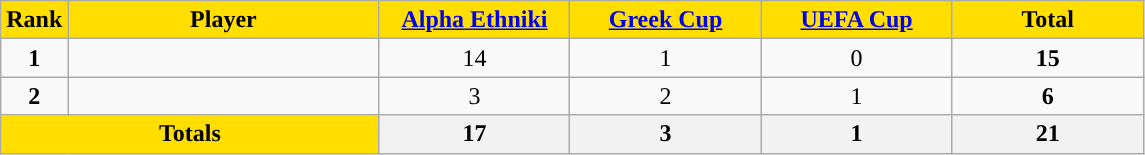<table class="wikitable sortable" style="text-align:center">
<tr>
<th style="background:#FFDE00">Rank</th>
<th width=200 style="background:#FFDE00">Player</th>
<th width=120 style="background:#FFDE00"><a href='#'>Alpha Ethniki</a></th>
<th width=120 style="background:#FFDE00"><a href='#'>Greek Cup</a></th>
<th width=120 style="background:#FFDE00"><a href='#'>UEFA Cup</a></th>
<th width=120 style="background:#FFDE00">Total</th>
</tr>
<tr>
<td><strong>1</strong></td>
<td align=left></td>
<td>14</td>
<td>1</td>
<td>0</td>
<td><strong>15</strong></td>
</tr>
<tr>
<td><strong>2</strong></td>
<td align=left></td>
<td>3</td>
<td>2</td>
<td>1</td>
<td><strong>6</strong></td>
</tr>
<tr class="sortbottom">
<th colspan=2 style="background:#FFDE00"><strong>Totals</strong></th>
<th><strong>17</strong></th>
<th><strong> 3</strong></th>
<th><strong> 1</strong></th>
<th><strong>21</strong></th>
</tr>
</table>
